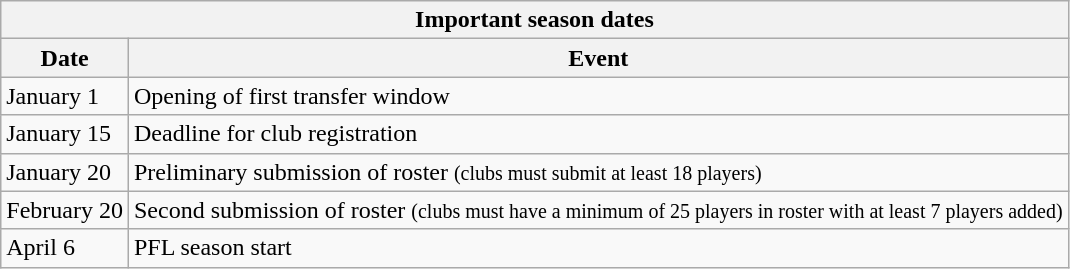<table class="wikitable sortable">
<tr>
<th colspan="2">Important season dates</th>
</tr>
<tr>
<th>Date</th>
<th>Event</th>
</tr>
<tr>
<td>January 1</td>
<td>Opening of first transfer window</td>
</tr>
<tr>
<td>January 15</td>
<td>Deadline for club registration</td>
</tr>
<tr>
<td>January 20</td>
<td>Preliminary submission of roster <small>(clubs must submit at least 18 players)</small></td>
</tr>
<tr>
<td>February 20</td>
<td>Second submission of roster <small>(clubs must have a minimum of 25 players in roster with at least 7 players added)</small></td>
</tr>
<tr>
<td>April 6</td>
<td>PFL season start</td>
</tr>
</table>
